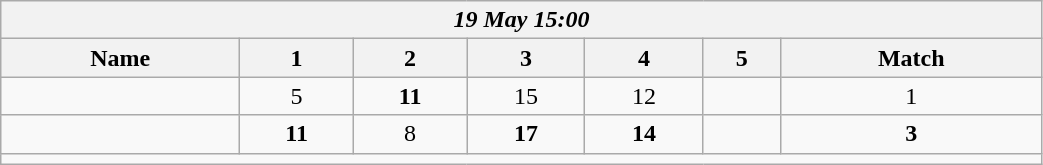<table class=wikitable style="text-align:center; width: 55%">
<tr>
<th colspan=17><em>19 May 15:00</em></th>
</tr>
<tr>
<th>Name</th>
<th>1</th>
<th>2</th>
<th>3</th>
<th>4</th>
<th>5</th>
<th>Match</th>
</tr>
<tr>
<td style="text-align:left;"></td>
<td>5</td>
<td><strong>11</strong></td>
<td>15</td>
<td>12</td>
<td></td>
<td>1</td>
</tr>
<tr>
<td style="text-align:left;"><strong></strong></td>
<td><strong>11</strong></td>
<td>8</td>
<td><strong>17</strong></td>
<td><strong>14</strong></td>
<td></td>
<td><strong>3</strong></td>
</tr>
<tr>
<td colspan=17></td>
</tr>
</table>
